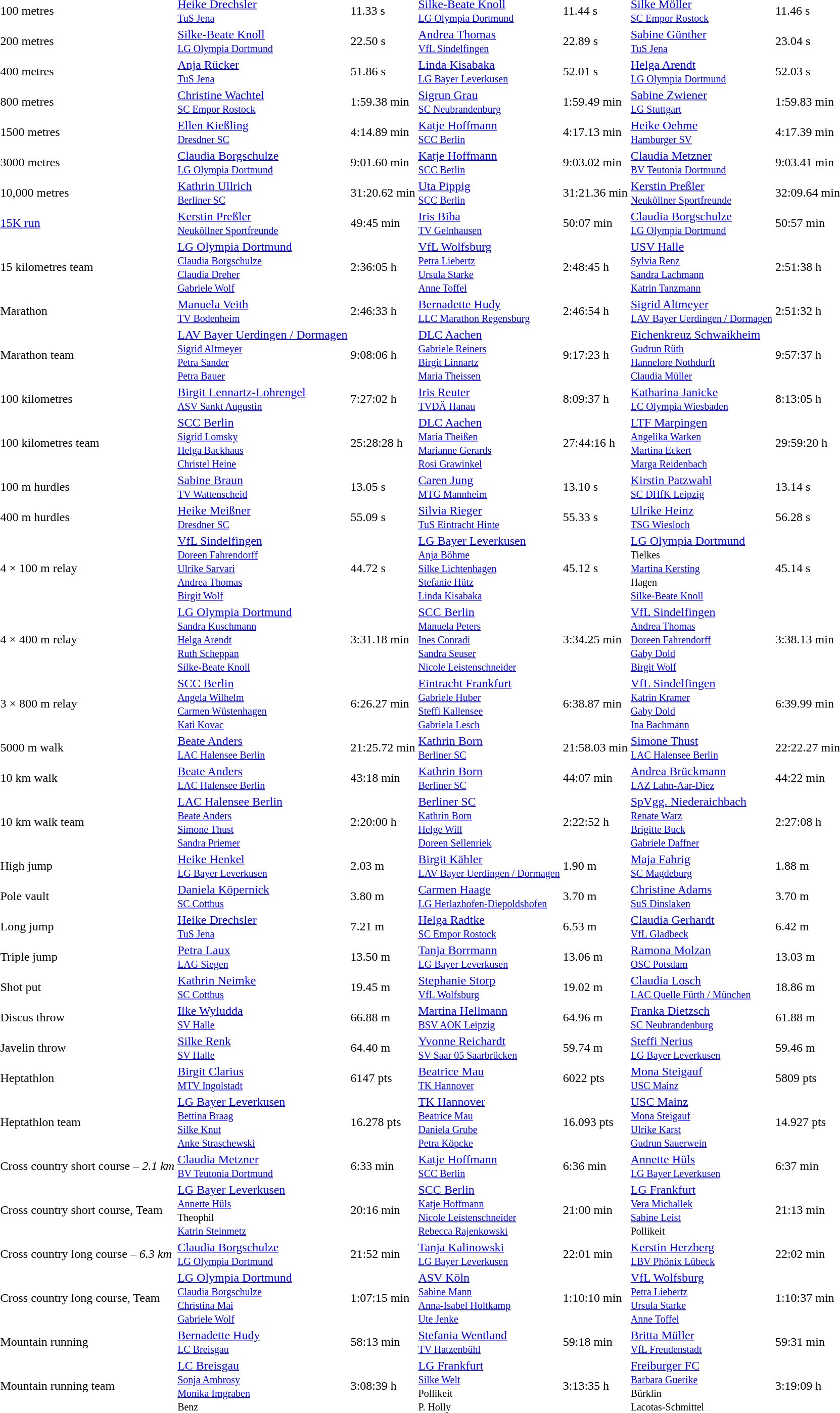<table>
<tr>
<td>100 metres</td>
<td><a href='#'>Heike Drechsler</a><br><small><a href='#'>TuS Jena</a></small></td>
<td>11.33 s</td>
<td><a href='#'>Silke-Beate Knoll</a><br><small><a href='#'>LG Olympia Dortmund</a></small></td>
<td>11.44 s</td>
<td><a href='#'>Silke Möller</a><br><small><a href='#'>SC Empor Rostock</a></small></td>
<td>11.46 s</td>
</tr>
<tr>
<td>200 metres</td>
<td><a href='#'>Silke-Beate Knoll</a><br><small><a href='#'>LG Olympia Dortmund</a></small></td>
<td>22.50 s</td>
<td><a href='#'>Andrea Thomas</a><br><small><a href='#'>VfL Sindelfingen</a></small></td>
<td>22.89 s</td>
<td><a href='#'>Sabine Günther</a><br><small><a href='#'>TuS Jena</a></small></td>
<td>23.04 s</td>
</tr>
<tr>
<td>400 metres</td>
<td><a href='#'>Anja Rücker</a><br><small><a href='#'>TuS Jena</a></small></td>
<td>51.86 s</td>
<td><a href='#'>Linda Kisabaka</a><br><small><a href='#'>LG Bayer Leverkusen</a></small></td>
<td>52.01 s</td>
<td><a href='#'>Helga Arendt</a><br><small><a href='#'>LG Olympia Dortmund</a></small></td>
<td>52.03 s</td>
</tr>
<tr>
<td>800 metres</td>
<td><a href='#'>Christine Wachtel</a><br><small><a href='#'>SC Empor Rostock</a></small></td>
<td>1:59.38 min</td>
<td><a href='#'>Sigrun Grau</a><br><small><a href='#'>SC Neubrandenburg</a></small></td>
<td>1:59.49 min</td>
<td><a href='#'>Sabine Zwiener</a><br><small><a href='#'>LG Stuttgart</a></small></td>
<td>1:59.83 min</td>
</tr>
<tr>
<td>1500 metres</td>
<td><a href='#'>Ellen Kießling</a><br><small><a href='#'>Dresdner SC</a></small></td>
<td>4:14.89 min</td>
<td><a href='#'>Katje Hoffmann</a><br><small><a href='#'>SCC Berlin</a></small></td>
<td>4:17.13 min</td>
<td><a href='#'>Heike Oehme</a><br><small><a href='#'>Hamburger SV</a></small></td>
<td>4:17.39 min</td>
</tr>
<tr>
<td>3000 metres</td>
<td><a href='#'>Claudia Borgschulze</a><br><small><a href='#'>LG Olympia Dortmund</a></small></td>
<td>9:01.60 min</td>
<td><a href='#'>Katje Hoffmann</a><br><small><a href='#'>SCC Berlin</a></small></td>
<td>9:03.02 min</td>
<td><a href='#'>Claudia Metzner</a><br><small><a href='#'>BV Teutonia Dortmund</a></small></td>
<td>9:03.41 min</td>
</tr>
<tr>
<td>10,000 metres</td>
<td><a href='#'>Kathrin Ullrich</a><br><small><a href='#'>Berliner SC</a></small></td>
<td>31:20.62 min</td>
<td><a href='#'>Uta Pippig</a><br><small><a href='#'>SCC Berlin</a></small></td>
<td>31:21.36 min</td>
<td><a href='#'>Kerstin Preßler</a><br><small><a href='#'>Neuköllner Sportfreunde</a></small></td>
<td>32:09.64 min</td>
</tr>
<tr>
<td><a href='#'>15K run</a></td>
<td><a href='#'>Kerstin Preßler</a><br><small><a href='#'>Neuköllner Sportfreunde</a></small></td>
<td>49:45 min</td>
<td><a href='#'>Iris Biba</a><br><small><a href='#'>TV Gelnhausen</a></small></td>
<td>50:07 min</td>
<td><a href='#'>Claudia Borgschulze</a><br><small><a href='#'>LG Olympia Dortmund</a></small></td>
<td>50:57 min</td>
</tr>
<tr>
<td>15 kilometres team</td>
<td><a href='#'>LG Olympia Dortmund</a><br><small><a href='#'>Claudia Borgschulze</a><br><a href='#'>Claudia Dreher</a><br><a href='#'>Gabriele Wolf</a></small></td>
<td>2:36:05 h</td>
<td><a href='#'>VfL Wolfsburg</a><br><small><a href='#'>Petra Liebertz</a><br><a href='#'>Ursula Starke</a><br><a href='#'>Anne Toffel</a></small></td>
<td>2:48:45 h</td>
<td><a href='#'>USV Halle</a><br><small><a href='#'>Sylvia Renz</a><br><a href='#'>Sandra Lachmann</a><br><a href='#'>Katrin Tanzmann</a></small></td>
<td>2:51:38 h</td>
</tr>
<tr>
<td>Marathon</td>
<td><a href='#'>Manuela Veith</a><br><small><a href='#'>TV Bodenheim</a></small></td>
<td>2:46:33 h</td>
<td><a href='#'>Bernadette Hudy</a><br><small><a href='#'>LLC Marathon Regensburg</a></small></td>
<td>2:46:54 h</td>
<td><a href='#'>Sigrid Altmeyer</a><br><small><a href='#'>LAV Bayer Uerdingen / Dormagen</a></small></td>
<td>2:51:32 h</td>
</tr>
<tr>
<td>Marathon team</td>
<td><a href='#'>LAV Bayer Uerdingen / Dormagen</a><br><small><a href='#'>Sigrid Altmeyer</a><br><a href='#'>Petra Sander</a><br><a href='#'>Petra Bauer</a></small></td>
<td>9:08:06 h</td>
<td><a href='#'>DLC Aachen</a><br><small><a href='#'>Gabriele Reiners</a><br><a href='#'>Birgit Linnartz</a><br><a href='#'>Maria Theissen</a></small></td>
<td>9:17:23 h</td>
<td><a href='#'>Eichenkreuz Schwaikheim</a><br><small><a href='#'>Gudrun Rüth</a><br><a href='#'>Hannelore Nothdurft</a><br><a href='#'>Claudia Müller</a></small></td>
<td>9:57:37 h</td>
</tr>
<tr>
<td>100 kilometres</td>
<td><a href='#'>Birgit Lennartz-Lohrengel</a><br><small><a href='#'>ASV Sankt Augustin</a></small></td>
<td>7:27:02 h</td>
<td><a href='#'>Iris Reuter</a><br><small><a href='#'>TVDÄ Hanau</a></small></td>
<td>8:09:37 h</td>
<td><a href='#'>Katharina Janicke</a><br><small><a href='#'>LC Olympia Wiesbaden</a></small></td>
<td>8:13:05 h</td>
</tr>
<tr>
<td>100 kilometres team</td>
<td><a href='#'>SCC Berlin</a><br><small><a href='#'>Sigrid Lomsky</a><br><a href='#'>Helga Backhaus</a><br><a href='#'>Christel Heine</a></small></td>
<td>25:28:28 h</td>
<td><a href='#'>DLC Aachen</a><br><small><a href='#'>Maria Theißen</a><br><a href='#'>Marianne Gerards</a><br><a href='#'>Rosi Grawinkel</a></small></td>
<td>27:44:16 h</td>
<td><a href='#'>LTF Marpingen</a><br><small><a href='#'>Angelika Warken</a><br><a href='#'>Martina Eckert</a><br><a href='#'>Marga Reidenbach</a></small></td>
<td>29:59:20 h</td>
</tr>
<tr>
<td>100 m hurdles</td>
<td><a href='#'>Sabine Braun</a><br><small><a href='#'>TV Wattenscheid</a></small></td>
<td>13.05 s</td>
<td><a href='#'>Caren Jung</a><br><small><a href='#'>MTG Mannheim</a></small></td>
<td>13.10 s</td>
<td><a href='#'>Kirstin Patzwahl</a><br><small><a href='#'>SC DHfK Leipzig</a></small></td>
<td>13.14 s</td>
</tr>
<tr>
<td>400 m hurdles</td>
<td><a href='#'>Heike Meißner</a><br><small><a href='#'>Dresdner SC</a></small></td>
<td>55.09 s</td>
<td><a href='#'>Silvia Rieger</a><br><small><a href='#'>TuS Eintracht Hinte</a></small></td>
<td>55.33 s</td>
<td><a href='#'>Ulrike Heinz</a><br><small><a href='#'>TSG Wiesloch</a></small></td>
<td>56.28 s</td>
</tr>
<tr>
<td>4 × 100 m relay</td>
<td><a href='#'>VfL Sindelfingen</a><br><small><a href='#'>Doreen Fahrendorff</a><br><a href='#'>Ulrike Sarvari</a><br><a href='#'>Andrea Thomas</a><br><a href='#'>Birgit Wolf</a></small></td>
<td>44.72 s</td>
<td><a href='#'>LG Bayer Leverkusen</a><br><small><a href='#'>Anja Böhme</a><br><a href='#'>Silke Lichtenhagen</a><br><a href='#'>Stefanie Hütz</a><br><a href='#'>Linda Kisabaka</a></small></td>
<td>45.12 s</td>
<td><a href='#'>LG Olympia Dortmund</a><br><small>Tielkes<br><a href='#'>Martina Kersting</a><br>Hagen<br><a href='#'>Silke-Beate Knoll</a></small></td>
<td>45.14 s</td>
</tr>
<tr>
<td>4 × 400 m relay</td>
<td><a href='#'>LG Olympia Dortmund</a><br><small><a href='#'>Sandra Kuschmann</a><br><a href='#'>Helga Arendt</a><br><a href='#'>Ruth Scheppan</a><br><a href='#'>Silke-Beate Knoll</a></small></td>
<td>3:31.18 min</td>
<td><a href='#'>SCC Berlin</a><br><small><a href='#'>Manuela Peters</a><br><a href='#'>Ines Conradi</a><br><a href='#'>Sandra Seuser</a><br><a href='#'>Nicole Leistenschneider</a></small></td>
<td>3:34.25 min</td>
<td><a href='#'>VfL Sindelfingen</a><br><small><a href='#'>Andrea Thomas</a><br><a href='#'>Doreen Fahrendorff</a><br><a href='#'>Gaby Dold</a><br><a href='#'>Birgit Wolf</a></small></td>
<td>3:38.13 min</td>
</tr>
<tr>
<td>3 × 800 m relay</td>
<td><a href='#'>SCC Berlin</a><br><small><a href='#'>Angela Wilhelm</a><br><a href='#'>Carmen Wüstenhagen</a><br><a href='#'>Kati Kovac</a></small></td>
<td>6:26.27 min</td>
<td><a href='#'>Eintracht Frankfurt</a><br><small><a href='#'>Gabriele Huber</a><br><a href='#'>Steffi Kallensee</a><br><a href='#'>Gabriela Lesch</a></small></td>
<td>6:38.87 min</td>
<td><a href='#'>VfL Sindelfingen</a><br><small><a href='#'>Katrin Kramer</a><br><a href='#'>Gaby Dold</a><br><a href='#'>Ina Bachmann</a></small></td>
<td>6:39.99 min</td>
</tr>
<tr>
<td>5000 m walk</td>
<td><a href='#'>Beate Anders</a><br><small><a href='#'>LAC Halensee Berlin</a></small></td>
<td>21:25.72 min</td>
<td><a href='#'>Kathrin Born</a><br><small><a href='#'>Berliner SC</a></small></td>
<td>21:58.03 min</td>
<td><a href='#'>Simone Thust</a><br><small><a href='#'>LAC Halensee Berlin</a></small></td>
<td>22:22.27 min</td>
</tr>
<tr>
<td>10 km walk</td>
<td><a href='#'>Beate Anders</a><br><small><a href='#'>LAC Halensee Berlin</a></small></td>
<td>43:18 min</td>
<td><a href='#'>Kathrin Born</a><br><small><a href='#'>Berliner SC</a></small></td>
<td>44:07 min</td>
<td><a href='#'>Andrea Brückmann</a><br><small><a href='#'>LAZ Lahn-Aar-Diez</a></small></td>
<td>44:22 min</td>
</tr>
<tr>
<td>10 km walk team</td>
<td><a href='#'>LAC Halensee Berlin</a><br><small><a href='#'>Beate Anders</a><br><a href='#'>Simone Thust</a><br><a href='#'>Sandra Priemer</a></small></td>
<td>2:20:00 h</td>
<td><a href='#'>Berliner SC</a><br><small><a href='#'>Kathrin Born</a><br><a href='#'>Helge Will</a><br><a href='#'>Doreen Sellenriek</a></small></td>
<td>2:22:52 h</td>
<td><a href='#'>SpVgg. Niederaichbach</a><br><small><a href='#'>Renate Warz</a><br><a href='#'>Brigitte Buck</a><br><a href='#'>Gabriele Daffner</a></small></td>
<td>2:27:08 h</td>
</tr>
<tr>
<td>High jump</td>
<td><a href='#'>Heike Henkel</a><br><small><a href='#'>LG Bayer Leverkusen</a></small></td>
<td>2.03 m</td>
<td><a href='#'>Birgit Kähler</a><br><small><a href='#'>LAV Bayer Uerdingen / Dormagen</a></small></td>
<td>1.90 m</td>
<td><a href='#'>Maja Fahrig</a><br><small><a href='#'>SC Magdeburg</a></small></td>
<td>1.88 m</td>
</tr>
<tr>
<td>Pole vault</td>
<td><a href='#'>Daniela Köpernick</a><br><small><a href='#'>SC Cottbus</a></small></td>
<td>3.80 m</td>
<td><a href='#'>Carmen Haage</a><br><small><a href='#'>LG Herlazhofen-Diepoldshofen</a></small></td>
<td>3.70 m</td>
<td><a href='#'>Christine Adams</a><br><small><a href='#'>SuS Dinslaken</a></small></td>
<td>3.70 m</td>
</tr>
<tr>
<td>Long jump</td>
<td><a href='#'>Heike Drechsler</a><br><small><a href='#'>TuS Jena</a></small></td>
<td>7.21 m</td>
<td><a href='#'>Helga Radtke</a><br><small><a href='#'>SC Empor Rostock</a></small></td>
<td>6.53 m</td>
<td><a href='#'>Claudia Gerhardt</a><br><small><a href='#'>VfL Gladbeck</a></small></td>
<td>6.42 m</td>
</tr>
<tr>
<td>Triple jump</td>
<td><a href='#'>Petra Laux</a><br><small><a href='#'>LAG Siegen</a></small></td>
<td>13.50 m</td>
<td><a href='#'>Tanja Borrmann</a><br><small><a href='#'>LG Bayer Leverkusen</a></small></td>
<td>13.06 m</td>
<td><a href='#'>Ramona Molzan</a><br><small><a href='#'>OSC Potsdam</a></small></td>
<td>13.03 m</td>
</tr>
<tr>
<td>Shot put</td>
<td><a href='#'>Kathrin Neimke</a><br><small><a href='#'>SC Cottbus</a></small></td>
<td>19.45 m</td>
<td><a href='#'>Stephanie Storp</a><br><small><a href='#'>VfL Wolfsburg</a></small></td>
<td>19.02 m</td>
<td><a href='#'>Claudia Losch</a><br><small><a href='#'>LAC Quelle Fürth / München</a></small></td>
<td>18.86 m</td>
</tr>
<tr>
<td>Discus throw</td>
<td><a href='#'>Ilke Wyludda</a><br><small><a href='#'>SV Halle</a></small></td>
<td>66.88 m</td>
<td><a href='#'>Martina Hellmann</a><br><small><a href='#'>BSV AOK Leipzig</a></small></td>
<td>64.96 m</td>
<td><a href='#'>Franka Dietzsch</a><br><small><a href='#'>SC Neubrandenburg</a></small></td>
<td>61.88 m</td>
</tr>
<tr>
<td>Javelin throw</td>
<td><a href='#'>Silke Renk</a><br><small><a href='#'>SV Halle</a></small></td>
<td>64.40 m</td>
<td><a href='#'>Yvonne Reichardt</a><br><small><a href='#'>SV Saar 05 Saarbrücken</a></small></td>
<td>59.74 m</td>
<td><a href='#'>Steffi Nerius</a><br><small><a href='#'>LG Bayer Leverkusen</a></small></td>
<td>59.46 m</td>
</tr>
<tr>
<td>Heptathlon</td>
<td><a href='#'>Birgit Clarius</a><br><small><a href='#'>MTV Ingolstadt</a></small></td>
<td>6147 pts</td>
<td><a href='#'>Beatrice Mau</a><br><small><a href='#'>TK Hannover</a></small></td>
<td>6022 pts</td>
<td><a href='#'>Mona Steigauf</a><br><small><a href='#'>USC Mainz</a></small></td>
<td>5809 pts</td>
</tr>
<tr>
<td>Heptathlon team</td>
<td><a href='#'>LG Bayer Leverkusen</a><br><small><a href='#'>Bettina Braag</a><br><a href='#'>Silke Knut</a><br><a href='#'>Anke Straschewski</a></small></td>
<td>16.278 pts</td>
<td><a href='#'>TK Hannover</a><br><small><a href='#'>Beatrice Mau</a><br><a href='#'>Daniela Grube</a><br><a href='#'>Petra Köpcke</a></small></td>
<td>16.093 pts</td>
<td><a href='#'>USC Mainz</a><br><small><a href='#'>Mona Steigauf</a><br><a href='#'>Ulrike Karst</a><br><a href='#'>Gudrun Sauerwein</a></small></td>
<td>14.927 pts</td>
</tr>
<tr>
<td>Cross country short course – <em>2.1 km</em></td>
<td><a href='#'>Claudia Metzner</a><br><small><a href='#'>BV Teutonia Dortmund</a></small></td>
<td>6:33 min</td>
<td><a href='#'>Katje Hoffmann</a><br><small><a href='#'>SCC Berlin</a></small></td>
<td>6:36 min</td>
<td><a href='#'>Annette Hüls</a><br><small><a href='#'>LG Bayer Leverkusen</a></small></td>
<td>6:37 min</td>
</tr>
<tr>
<td>Cross country short course, Team</td>
<td><a href='#'>LG Bayer Leverkusen</a><br><small><a href='#'>Annette Hüls</a><br>Theophil<br><a href='#'>Katrin Steinmetz</a></small></td>
<td>20:16 min</td>
<td><a href='#'>SCC Berlin</a><br><small><a href='#'>Katje Hoffmann</a><br><a href='#'>Nicole Leistenschneider</a><br><a href='#'>Rebecca Rajenkowski</a></small></td>
<td>21:00 min</td>
<td><a href='#'>LG Frankfurt</a><br><small><a href='#'>Vera Michallek</a><br><a href='#'>Sabine Leist</a><br>Pollikeit</small></td>
<td>21:13 min</td>
</tr>
<tr>
<td>Cross country long course – <em>6.3 km</em></td>
<td><a href='#'>Claudia Borgschulze</a><br><small><a href='#'>LG Olympia Dortmund</a></small></td>
<td>21:52 min</td>
<td><a href='#'>Tanja Kalinowski</a><br><small><a href='#'>LG Bayer Leverkusen</a></small></td>
<td>22:01 min</td>
<td><a href='#'>Kerstin Herzberg</a><br><small><a href='#'>LBV Phönix Lübeck</a></small></td>
<td>22:02 min</td>
</tr>
<tr>
<td>Cross country long course, Team</td>
<td><a href='#'>LG Olympia Dortmund</a><br><small><a href='#'>Claudia Borgschulze</a><br><a href='#'>Christina Mai</a><br><a href='#'>Gabriele Wolf</a></small></td>
<td>1:07:15 min</td>
<td><a href='#'>ASV Köln</a><br><small><a href='#'>Sabine Mann</a><br><a href='#'>Anna-Isabel Holtkamp</a><br><a href='#'>Ute Jenke</a></small></td>
<td>1:10:10 min</td>
<td><a href='#'>VfL Wolfsburg</a><br><small><a href='#'>Petra Liebertz</a><br><a href='#'>Ursula Starke</a><br><a href='#'>Anne Toffel</a></small></td>
<td>1:10:37 min</td>
</tr>
<tr>
<td>Mountain running</td>
<td><a href='#'>Bernadette Hudy</a><br><small><a href='#'>LC Breisgau</a></small></td>
<td>58:13 min</td>
<td><a href='#'>Stefania Wentland</a><br><small><a href='#'>TV Hatzenbühl</a></small></td>
<td>59:18 min</td>
<td><a href='#'>Britta Müller</a><br><small><a href='#'>VfL Freudenstadt</a></small></td>
<td>59:31 min</td>
</tr>
<tr>
<td>Mountain running team</td>
<td><a href='#'>LC Breisgau</a><br><small><a href='#'>Sonja Ambrosy</a><br><a href='#'>Monika Imgraben</a><br>Benz</small></td>
<td>3:08:39 h</td>
<td><a href='#'>LG Frankfurt</a><br><small><a href='#'>Silke Welt</a><br>Pollikeit<br>P. Holly</small></td>
<td>3:13:35 h</td>
<td><a href='#'>Freiburger FC</a><br><small><a href='#'>Barbara Guerike</a><br>Bürklin<br>Lacotas-Schmittel</small></td>
<td>3:19:09 h</td>
</tr>
</table>
